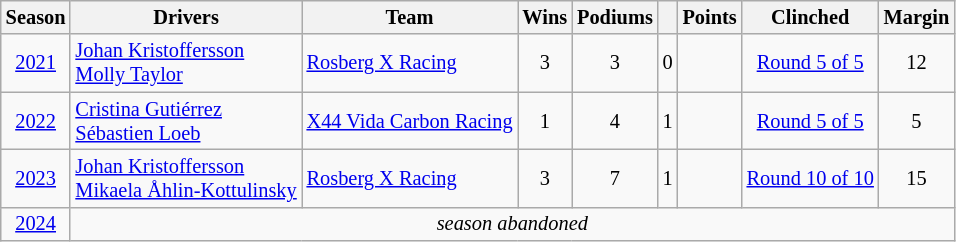<table class="wikitable sortable" style="font-size:85%; text-align:center;">
<tr>
<th scope=col>Season</th>
<th scope=col>Drivers</th>
<th scope=col>Team</th>
<th scope=col>Wins</th>
<th scope=col>Podiums</th>
<th scope=col></th>
<th scope=col>Points</th>
<th scope=col>Clinched</th>
<th scope=col>Margin</th>
</tr>
<tr>
<td><a href='#'>2021</a></td>
<td align=left> <a href='#'>Johan Kristoffersson</a> <br> <a href='#'>Molly Taylor</a></td>
<td align=left> <a href='#'>Rosberg X Racing</a></td>
<td>3</td>
<td>3</td>
<td>0</td>
<td></td>
<td><a href='#'>Round 5 of 5</a></td>
<td>12</td>
</tr>
<tr>
<td><a href='#'>2022</a></td>
<td align=left> <a href='#'>Cristina Gutiérrez</a> <br> <a href='#'>Sébastien Loeb</a></td>
<td align=left> <a href='#'>X44 Vida Carbon Racing</a></td>
<td>1</td>
<td>4</td>
<td>1</td>
<td></td>
<td><a href='#'>Round 5 of 5</a></td>
<td>5</td>
</tr>
<tr>
<td><a href='#'>2023</a></td>
<td align=left> <a href='#'>Johan Kristoffersson</a> <br> <a href='#'>Mikaela Åhlin-Kottulinsky</a></td>
<td align=left> <a href='#'>Rosberg X Racing</a></td>
<td>3</td>
<td>7</td>
<td>1</td>
<td></td>
<td><a href='#'>Round 10 of 10</a></td>
<td>15</td>
</tr>
<tr>
<td><a href='#'>2024</a></td>
<td colspan=8><em>season abandoned</em></td>
</tr>
</table>
